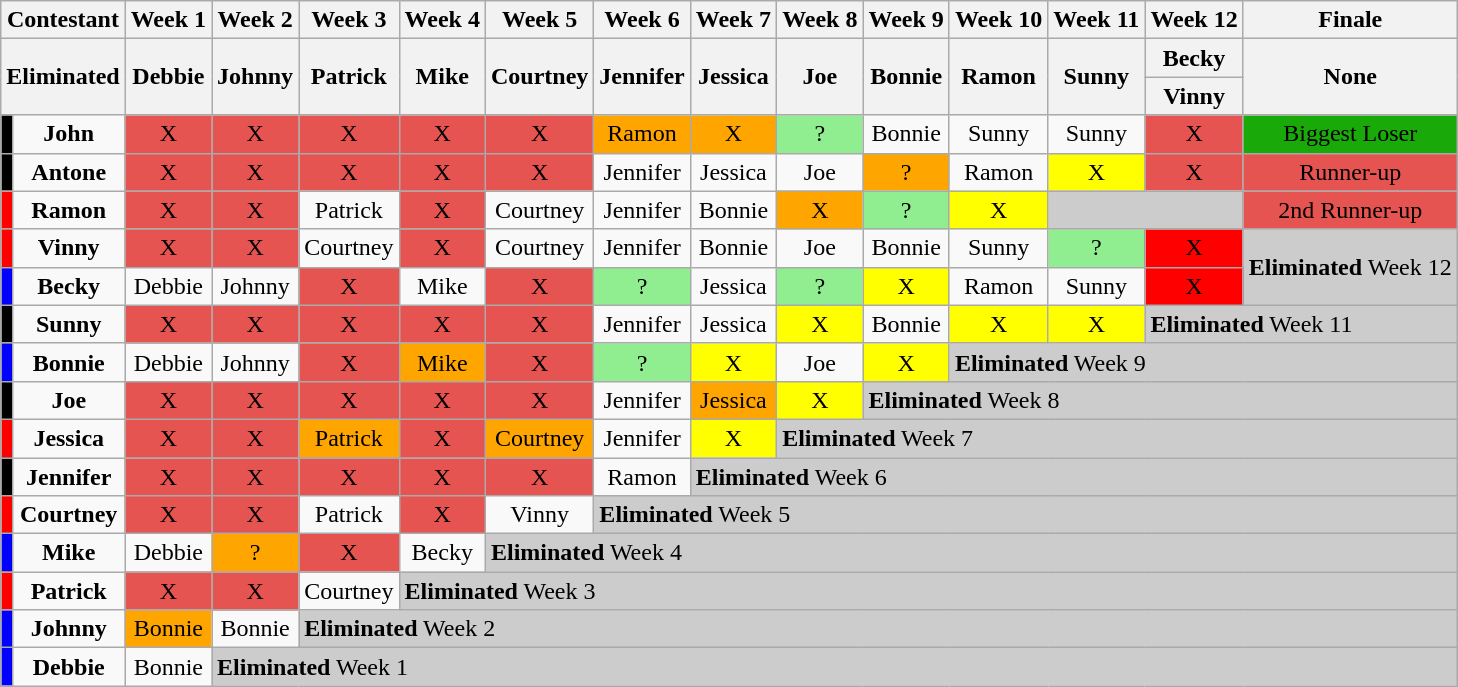<table class="wikitable" style="text-align:center;">
<tr>
<th colspan=2>Contestant</th>
<th>Week 1</th>
<th>Week 2</th>
<th>Week 3</th>
<th>Week 4</th>
<th>Week 5</th>
<th>Week 6</th>
<th>Week 7</th>
<th>Week 8</th>
<th>Week 9</th>
<th>Week 10</th>
<th>Week 11</th>
<th>Week 12</th>
<th>Finale</th>
</tr>
<tr>
<th colspan="2" rowspan="2">Eliminated</th>
<th rowspan="2">Debbie</th>
<th rowspan="2">Johnny</th>
<th rowspan="2">Patrick</th>
<th rowspan="2">Mike</th>
<th rowspan="2">Courtney</th>
<th rowspan="2">Jennifer</th>
<th rowspan="2">Jessica</th>
<th rowspan="2">Joe</th>
<th rowspan="2">Bonnie</th>
<th rowspan="2">Ramon</th>
<th rowspan="2">Sunny</th>
<th>Becky</th>
<th rowspan="2">None</th>
</tr>
<tr>
<th>Vinny</th>
</tr>
<tr>
<td style="background:black;"></td>
<td><strong>John</strong></td>
<td style="background:#e55451;">X</td>
<td style="background:#e55451;">X</td>
<td style="background:#e55451;">X</td>
<td style="background:#e55451;">X</td>
<td style="background:#e55451;">X</td>
<td style="background:orange;">Ramon</td>
<td style="background:orange">X</td>
<td style="background:lightgreen">?</td>
<td>Bonnie</td>
<td>Sunny</td>
<td>Sunny</td>
<td style="background:#e55451">X</td>
<td style="background:#19aa09;">Biggest Loser</td>
</tr>
<tr>
<td style="background:black;"></td>
<td><strong>Antone</strong></td>
<td style="background:#e55451;">X</td>
<td style="background:#e55451;">X</td>
<td style="background:#e55451;">X</td>
<td style="background:#e55451;">X</td>
<td style="background:#e55451;">X</td>
<td>Jennifer</td>
<td>Jessica</td>
<td>Joe</td>
<td style="background:orange">?</td>
<td>Ramon</td>
<td style="background:yellow">X</td>
<td style="background:#e55451">X</td>
<td style="background:#e55451;">Runner-up</td>
</tr>
<tr>
<td style="background:red;"></td>
<td><strong>Ramon</strong></td>
<td style="background:#e55451;">X</td>
<td style="background:#e55451;">X</td>
<td>Patrick</td>
<td style="background:#e55451;">X</td>
<td>Courtney</td>
<td>Jennifer</td>
<td>Bonnie</td>
<td style="background:orange">X</td>
<td style="background:lightgreen">?</td>
<td style="background:yellow">X</td>
<td colspan="2" style="background:#ccc; text-align:left;"></td>
<td style="background:#e55451;">2nd Runner-up</td>
</tr>
<tr>
<td style="background:red;"></td>
<td><strong>Vinny</strong></td>
<td style="background:#e55451;">X</td>
<td style="background:#e55451;">X</td>
<td>Courtney</td>
<td style="background:#e55451;">X</td>
<td>Courtney</td>
<td>Jennifer</td>
<td>Bonnie</td>
<td>Joe</td>
<td>Bonnie</td>
<td>Sunny</td>
<td style="background:lightgreen">?</td>
<td style="background:red">X</td>
<td rowspan="2" style="background:#ccc; text-align:left;"><strong>Eliminated</strong> Week 12</td>
</tr>
<tr>
<td style="background:blue;"></td>
<td><strong>Becky</strong></td>
<td>Debbie</td>
<td>Johnny</td>
<td style="background:#e55451;">X</td>
<td>Mike</td>
<td style="background:#e55451;">X</td>
<td style="background:lightgreen">?</td>
<td>Jessica</td>
<td style="background:lightgreen">?</td>
<td style="background:yellow">X</td>
<td>Ramon</td>
<td>Sunny</td>
<td style="background:red">X</td>
</tr>
<tr>
<td style="background:black;"></td>
<td><strong>Sunny</strong></td>
<td style="background:#e55451;">X</td>
<td style="background:#e55451;">X</td>
<td style="background:#e55451;">X</td>
<td style="background:#e55451;">X</td>
<td style="background:#e55451;">X</td>
<td>Jennifer</td>
<td>Jessica</td>
<td style="background:yellow">X</td>
<td>Bonnie</td>
<td style="background:yellow">X</td>
<td style="background:yellow">X</td>
<td colspan="4" style="background:#ccc; text-align:left;"><strong>Eliminated</strong> Week 11</td>
</tr>
<tr>
<td style="background:blue;"></td>
<td><strong>Bonnie</strong></td>
<td>Debbie</td>
<td>Johnny</td>
<td style="background:#e55451;">X</td>
<td style="background:orange;">Mike</td>
<td style="background:#e55451;">X</td>
<td style="background:lightgreen">?</td>
<td style="background:yellow">X</td>
<td>Joe</td>
<td style="background:yellow">X</td>
<td colspan="6" style="background:#ccc; text-align:left;"><strong>Eliminated</strong> Week 9</td>
</tr>
<tr>
<td style="background:black;"></td>
<td><strong>Joe</strong></td>
<td style="background:#e55451;">X</td>
<td style="background:#e55451;">X</td>
<td style="background:#e55451;">X</td>
<td style="background:#e55451;">X</td>
<td style="background:#e55451;">X</td>
<td>Jennifer</td>
<td style="background:orange;">Jessica</td>
<td style="background:yellow">X</td>
<td colspan="7" style="background:#ccc; text-align:left;"><strong>Eliminated</strong> Week 8</td>
</tr>
<tr>
<td style="background:red;"></td>
<td><strong>Jessica</strong></td>
<td style="background:#e55451;">X</td>
<td style="background:#e55451;">X</td>
<td style="background:orange;">Patrick</td>
<td style="background:#e55451;">X</td>
<td style="background:orange;">Courtney</td>
<td>Jennifer</td>
<td style="background:yellow">X</td>
<td colspan="8" style="background:#ccc; text-align:left;"><strong>Eliminated</strong> Week 7</td>
</tr>
<tr>
<td style="background:black;"></td>
<td><strong>Jennifer</strong></td>
<td style="background:#e55451;">X</td>
<td style="background:#e55451;">X</td>
<td style="background:#e55451;">X</td>
<td style="background:#e55451;">X</td>
<td style="background:#e55451;">X</td>
<td>Ramon</td>
<td colspan="9" style="background:#ccc; text-align:left;"><strong>Eliminated</strong> Week 6</td>
</tr>
<tr>
<td style="background:red;"></td>
<td><strong>Courtney</strong></td>
<td style="background:#e55451;">X</td>
<td style="background:#e55451;">X</td>
<td>Patrick</td>
<td style="background:#e55451;">X</td>
<td>Vinny</td>
<td colspan="10" style="background:#ccc; text-align:left;"><strong>Eliminated</strong> Week 5</td>
</tr>
<tr>
<td style="background:blue;"></td>
<td><strong>Mike</strong></td>
<td>Debbie</td>
<td style="background:orange;">?</td>
<td style="background:#e55451;">X</td>
<td>Becky</td>
<td colspan="11" style="background:#ccc; text-align:left;"><strong>Eliminated</strong> Week 4</td>
</tr>
<tr>
<td style="background:red;"></td>
<td><strong>Patrick</strong></td>
<td style="background:#e55451;">X</td>
<td style="background:#e55451;">X</td>
<td>Courtney</td>
<td colspan="12" style="background:#ccc; text-align:left;"><strong>Eliminated</strong> Week 3</td>
</tr>
<tr>
<td style="background:blue;"></td>
<td><strong>Johnny</strong></td>
<td style="background:orange;">Bonnie</td>
<td>Bonnie</td>
<td colspan="13" style="background:#ccc; text-align:left;"><strong>Eliminated</strong> Week 2</td>
</tr>
<tr>
<td style="background:blue;"></td>
<td><strong>Debbie</strong></td>
<td>Bonnie</td>
<td colspan="15" style="background:#ccc; text-align:left;"><strong>Eliminated</strong> Week 1</td>
</tr>
</table>
